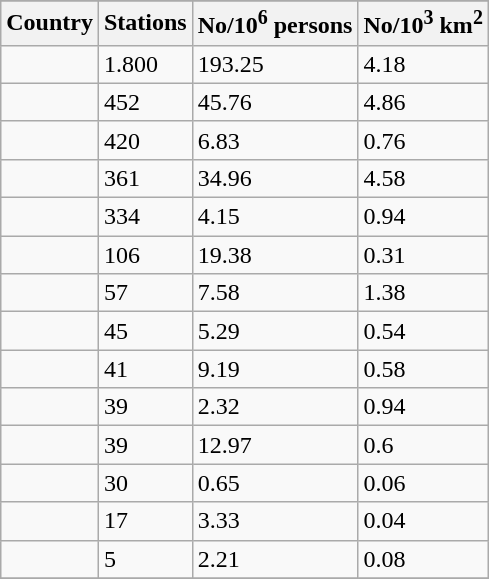<table class="wikitable">
<tr>
</tr>
<tr>
<th>Country</th>
<th>Stations</th>
<th>No/10<sup>6</sup> persons</th>
<th>No/10<sup>3</sup> km<sup>2</sup></th>
</tr>
<tr>
<td></td>
<td>1.800</td>
<td>193.25</td>
<td>4.18</td>
</tr>
<tr>
<td></td>
<td>452</td>
<td>45.76</td>
<td>4.86</td>
</tr>
<tr>
<td></td>
<td>420</td>
<td>6.83</td>
<td>0.76</td>
</tr>
<tr>
<td></td>
<td>361</td>
<td>34.96</td>
<td>4.58</td>
</tr>
<tr>
<td></td>
<td>334</td>
<td>4.15</td>
<td>0.94</td>
</tr>
<tr>
<td></td>
<td>106</td>
<td>19.38</td>
<td>0.31</td>
</tr>
<tr>
<td></td>
<td>57</td>
<td>7.58</td>
<td>1.38</td>
</tr>
<tr>
<td></td>
<td>45</td>
<td>5.29</td>
<td>0.54</td>
</tr>
<tr>
<td></td>
<td>41</td>
<td>9.19</td>
<td>0.58</td>
</tr>
<tr>
<td></td>
<td>39</td>
<td>2.32</td>
<td>0.94</td>
</tr>
<tr>
<td></td>
<td>39</td>
<td>12.97</td>
<td>0.6</td>
</tr>
<tr>
<td></td>
<td>30</td>
<td>0.65</td>
<td>0.06</td>
</tr>
<tr>
<td></td>
<td>17</td>
<td>3.33</td>
<td>0.04</td>
</tr>
<tr>
<td></td>
<td>5</td>
<td>2.21</td>
<td>0.08</td>
</tr>
<tr>
</tr>
</table>
